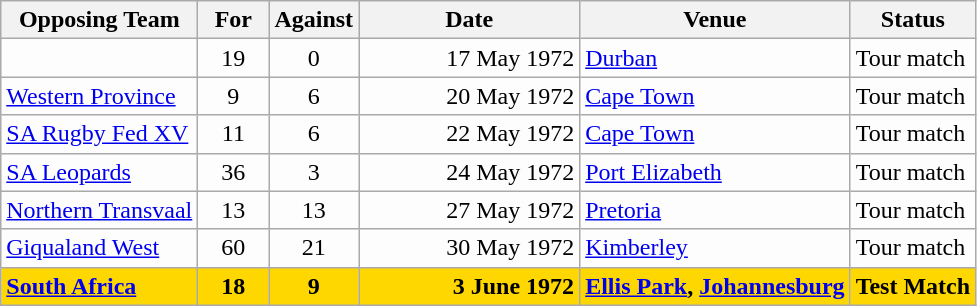<table class=wikitable>
<tr>
<th>Opposing Team</th>
<th>For</th>
<th>Against</th>
<th>Date</th>
<th>Venue</th>
<th>Status</th>
</tr>
<tr bgcolor=#fdfdfd>
<td></td>
<td align=center width=40>19</td>
<td align=center width=40>0</td>
<td width=140 align=right>17 May 1972</td>
<td><a href='#'>Durban</a></td>
<td>Tour match</td>
</tr>
<tr bgcolor=#fdfdfd>
<td><a href='#'>Western Province</a></td>
<td align=center width=40>9</td>
<td align=center width=40>6</td>
<td width=140 align=right>20 May 1972</td>
<td><a href='#'>Cape Town</a></td>
<td>Tour match</td>
</tr>
<tr bgcolor=#fdfdfd>
<td><a href='#'>SA Rugby Fed XV</a></td>
<td align=center width=40>11</td>
<td align=center width=40>6</td>
<td width=140 align=right>22 May 1972</td>
<td><a href='#'>Cape Town</a></td>
<td>Tour match</td>
</tr>
<tr bgcolor=#fdfdfd>
<td><a href='#'>SA Leopards</a></td>
<td align=center width=40>36</td>
<td align=center width=40>3</td>
<td width=140 align=right>24 May 1972</td>
<td><a href='#'>Port Elizabeth</a></td>
<td>Tour match</td>
</tr>
<tr bgcolor=#fdfdfd>
<td><a href='#'>Northern Transvaal</a></td>
<td align=center width=40>13</td>
<td align=center width=40>13</td>
<td width=140 align=right>27 May 1972</td>
<td><a href='#'>Pretoria</a></td>
<td>Tour match</td>
</tr>
<tr bgcolor=#fdfdfd>
<td><a href='#'>Giqualand West</a></td>
<td align=center width=40>60</td>
<td align=center width=40>21</td>
<td width=140 align=right>30 May 1972</td>
<td><a href='#'>Kimberley</a></td>
<td>Tour match</td>
</tr>
<tr bgcolor=gold>
<td><strong><a href='#'>South Africa</a></strong></td>
<td align=center width=40><strong>18</strong></td>
<td align=center width=40><strong>9</strong></td>
<td width=140 align=right><strong>3 June 1972</strong></td>
<td><strong><a href='#'>Ellis Park</a>, <a href='#'>Johannesburg</a></strong></td>
<td><strong>Test Match</strong></td>
</tr>
</table>
